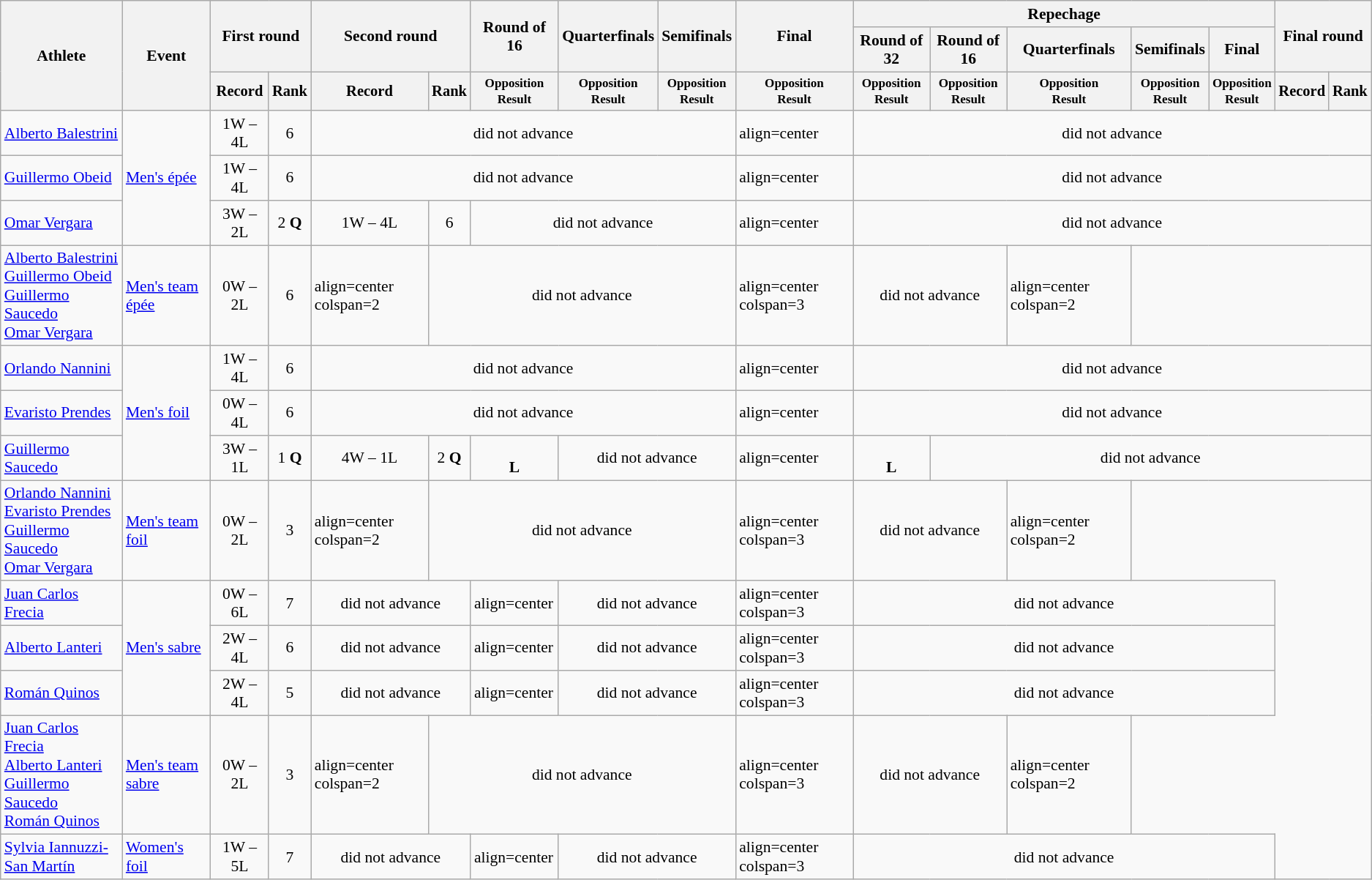<table class="wikitable" style="text-align:left; font-size:90%">
<tr>
<th rowspan="3">Athlete</th>
<th rowspan="3">Event</th>
<th rowspan=2 colspan=2>First round</th>
<th rowspan=2 colspan=2>Second round</th>
<th rowspan=2>Round of 16</th>
<th rowspan=2>Quarterfinals</th>
<th rowspan=2>Semifinals</th>
<th rowspan=2>Final</th>
<th colspan=5>Repechage</th>
<th rowspan=2 colspan=2>Final round</th>
</tr>
<tr>
<th>Round of 32</th>
<th>Round of 16</th>
<th>Quarterfinals</th>
<th>Semifinals</th>
<th>Final</th>
</tr>
<tr style="font-size:95%">
<th>Record</th>
<th>Rank</th>
<th>Record</th>
<th>Rank</th>
<th style="line-height:1em"><small>Opposition<br>Result</small></th>
<th style="line-height:1em"><small>Opposition<br>Result</small></th>
<th style="line-height:1em"><small>Opposition<br>Result</small></th>
<th style="line-height:1em"><small>Opposition<br>Result</small></th>
<th style="line-height:1em"><small>Opposition<br>Result</small></th>
<th style="line-height:1em"><small>Opposition<br>Result</small></th>
<th style="line-height:1em"><small>Opposition<br>Result</small></th>
<th style="line-height:1em"><small>Opposition<br>Result</small></th>
<th style="line-height:1em"><small>Opposition<br>Result</small></th>
<th>Record</th>
<th>Rank</th>
</tr>
<tr>
<td><a href='#'>Alberto Balestrini</a></td>
<td rowspan=3><a href='#'>Men's épée</a></td>
<td align=center>1W – 4L</td>
<td align=center>6</td>
<td align=center colspan=5>did not advance</td>
<td>align=center </td>
<td align=center colspan=7>did not advance</td>
</tr>
<tr>
<td><a href='#'>Guillermo Obeid</a></td>
<td align=center>1W – 4L</td>
<td align=center>6</td>
<td align=center colspan=5>did not advance</td>
<td>align=center </td>
<td align=center colspan=7>did not advance</td>
</tr>
<tr>
<td><a href='#'>Omar Vergara</a></td>
<td align=center>3W – 2L</td>
<td align=center>2 <strong>Q</strong></td>
<td align=center>1W – 4L</td>
<td align=center>6</td>
<td align=center colspan=3>did not advance</td>
<td>align=center </td>
<td align=center colspan=7>did not advance</td>
</tr>
<tr>
<td><a href='#'>Alberto Balestrini</a><br><a href='#'>Guillermo Obeid</a><br><a href='#'>Guillermo Saucedo</a><br><a href='#'>Omar Vergara</a></td>
<td><a href='#'>Men's team épée</a></td>
<td align=center>0W – 2L</td>
<td align=center>6</td>
<td>align=center colspan=2 </td>
<td align=center colspan=4>did not advance</td>
<td>align=center colspan=3 </td>
<td align=center colspan=2>did not advance</td>
<td>align=center colspan=2 </td>
</tr>
<tr>
<td><a href='#'>Orlando Nannini</a></td>
<td rowspan=3><a href='#'>Men's foil</a></td>
<td align=center>1W – 4L</td>
<td align=center>6</td>
<td align=center colspan=5>did not advance</td>
<td>align=center </td>
<td align=center colspan=7>did not advance</td>
</tr>
<tr>
<td><a href='#'>Evaristo Prendes</a></td>
<td align=center>0W – 4L</td>
<td align=center>6</td>
<td align=center colspan=5>did not advance</td>
<td>align=center </td>
<td align=center colspan=7>did not advance</td>
</tr>
<tr>
<td><a href='#'>Guillermo Saucedo</a></td>
<td align=center>3W – 1L</td>
<td align=center>1 <strong>Q</strong></td>
<td align=center>4W – 1L</td>
<td align=center>2 <strong>Q</strong></td>
<td align=center><br><strong>L</strong></td>
<td align=center colspan=2>did not advance</td>
<td>align=center </td>
<td align=center><br><strong>L</strong></td>
<td align=center colspan=6>did not advance</td>
</tr>
<tr>
<td><a href='#'>Orlando Nannini</a><br><a href='#'>Evaristo Prendes</a><br><a href='#'>Guillermo Saucedo</a><br><a href='#'>Omar Vergara</a></td>
<td><a href='#'>Men's team foil</a></td>
<td align=center>0W – 2L</td>
<td align=center>3</td>
<td>align=center colspan=2 </td>
<td align=center colspan=4>did not advance</td>
<td>align=center colspan=3 </td>
<td align=center colspan=2>did not advance</td>
<td>align=center colspan=2 </td>
</tr>
<tr>
<td><a href='#'>Juan Carlos Frecia</a></td>
<td rowspan=3><a href='#'>Men's sabre</a></td>
<td align=center>0W – 6L</td>
<td align=center>7</td>
<td align=center colspan=2>did not advance</td>
<td>align=center </td>
<td align=center colspan=2>did not advance</td>
<td>align=center colspan=3 </td>
<td align=center colspan=5>did not advance</td>
</tr>
<tr>
<td><a href='#'>Alberto Lanteri</a></td>
<td align=center>2W – 4L</td>
<td align=center>6</td>
<td align=center colspan=2>did not advance</td>
<td>align=center </td>
<td align=center colspan=2>did not advance</td>
<td>align=center colspan=3 </td>
<td align=center colspan=5>did not advance</td>
</tr>
<tr>
<td><a href='#'>Román Quinos</a></td>
<td align=center>2W – 4L</td>
<td align=center>5</td>
<td align=center colspan=2>did not advance</td>
<td>align=center </td>
<td align=center colspan=2>did not advance</td>
<td>align=center colspan=3 </td>
<td align=center colspan=5>did not advance</td>
</tr>
<tr>
<td><a href='#'>Juan Carlos Frecia</a><br><a href='#'>Alberto Lanteri</a><br><a href='#'>Guillermo Saucedo</a><br><a href='#'>Román Quinos</a></td>
<td><a href='#'>Men's team sabre</a></td>
<td align=center>0W – 2L</td>
<td align=center>3</td>
<td>align=center colspan=2 </td>
<td align=center colspan=4>did not advance</td>
<td>align=center colspan=3 </td>
<td align=center colspan=2>did not advance</td>
<td>align=center colspan=2 </td>
</tr>
<tr>
<td><a href='#'>Sylvia Iannuzzi-San Martín</a></td>
<td><a href='#'>Women's foil</a></td>
<td align=center>1W – 5L</td>
<td align=center>7</td>
<td align=center colspan=2>did not advance</td>
<td>align=center </td>
<td align=center colspan=2>did not advance</td>
<td>align=center colspan=3 </td>
<td align=center colspan=5>did not advance</td>
</tr>
</table>
